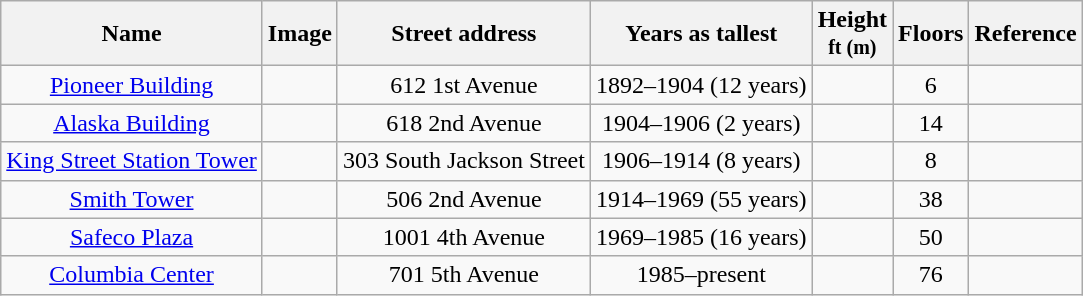<table class="wikitable sortable" style="text-align:center">
<tr>
<th>Name</th>
<th>Image</th>
<th>Street address</th>
<th>Years as tallest</th>
<th>Height<br><small>ft (m)</small></th>
<th>Floors</th>
<th class="unsortable">Reference</th>
</tr>
<tr>
<td><a href='#'>Pioneer Building</a></td>
<td></td>
<td>612 1st Avenue</td>
<td>1892–1904 (12 years)</td>
<td></td>
<td>6</td>
<td></td>
</tr>
<tr>
<td><a href='#'>Alaska Building</a></td>
<td></td>
<td>618 2nd Avenue</td>
<td>1904–1906 (2 years)</td>
<td></td>
<td>14</td>
<td></td>
</tr>
<tr>
<td><a href='#'>King Street Station Tower</a></td>
<td></td>
<td>303 South Jackson Street</td>
<td>1906–1914 (8 years)</td>
<td></td>
<td>8</td>
<td></td>
</tr>
<tr>
<td><a href='#'>Smith Tower</a></td>
<td></td>
<td>506 2nd Avenue</td>
<td>1914–1969 (55 years)</td>
<td></td>
<td>38</td>
<td></td>
</tr>
<tr>
<td><a href='#'>Safeco Plaza</a></td>
<td></td>
<td>1001 4th Avenue</td>
<td>1969–1985 (16 years)</td>
<td></td>
<td>50</td>
<td></td>
</tr>
<tr>
<td><a href='#'>Columbia Center</a></td>
<td></td>
<td>701 5th Avenue</td>
<td>1985–present</td>
<td></td>
<td>76</td>
<td></td>
</tr>
</table>
